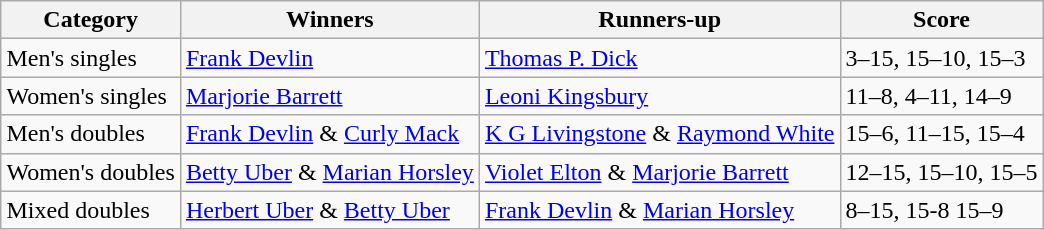<table class=wikitable style="margin:auto;">
<tr>
<th>Category</th>
<th>Winners</th>
<th>Runners-up</th>
<th>Score</th>
</tr>
<tr>
<td>Men's singles</td>
<td> <a href='#'>Frank Devlin</a></td>
<td> <a href='#'>Thomas P. Dick</a></td>
<td>3–15, 15–10, 15–3</td>
</tr>
<tr>
<td>Women's singles</td>
<td> <a href='#'>Marjorie Barrett</a></td>
<td> <a href='#'>Leoni Kingsbury</a></td>
<td>11–8, 4–11, 14–9</td>
</tr>
<tr>
<td>Men's doubles</td>
<td> <a href='#'>Frank Devlin</a> & <a href='#'>Curly Mack</a></td>
<td> <a href='#'>K G Livingstone</a> & <a href='#'>Raymond White</a></td>
<td>15–6, 11–15, 15–4</td>
</tr>
<tr>
<td>Women's doubles</td>
<td> <a href='#'>Betty Uber</a> & <a href='#'>Marian Horsley</a></td>
<td> <a href='#'>Violet Elton</a> & <a href='#'>Marjorie Barrett</a></td>
<td>12–15, 15–10, 15–5</td>
</tr>
<tr>
<td>Mixed doubles</td>
<td> <a href='#'>Herbert Uber</a> & <a href='#'>Betty Uber</a></td>
<td> <a href='#'>Frank Devlin</a> &  <a href='#'>Marian Horsley</a></td>
<td>8–15, 15-8 15–9</td>
</tr>
</table>
